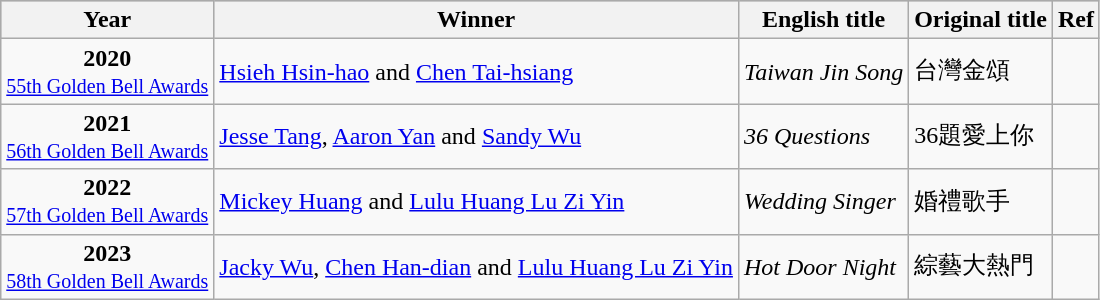<table class="wikitable sortable">
<tr style="background:#bebebe;">
<th>Year</th>
<th>Winner</th>
<th>English title</th>
<th>Original title</th>
<th>Ref</th>
</tr>
<tr>
<td style="text-align:center"><strong>2020</strong> <br> <small><a href='#'>55th Golden Bell Awards</a></small></td>
<td><a href='#'>Hsieh Hsin-hao</a> and <a href='#'>Chen Tai-hsiang</a></td>
<td><em>Taiwan Jin Song</em></td>
<td>台灣金頌</td>
<td></td>
</tr>
<tr>
<td style="text-align:center"><strong>2021</strong> <br> <small><a href='#'>56th Golden Bell Awards</a></small></td>
<td><a href='#'>Jesse Tang</a>, <a href='#'>Aaron Yan</a> and <a href='#'>Sandy Wu</a></td>
<td><em>36 Questions</em></td>
<td>36題愛上你</td>
<td></td>
</tr>
<tr>
<td style="text-align:center"><strong>2022</strong> <br> <small><a href='#'>57th Golden Bell Awards</a></small></td>
<td><a href='#'>Mickey Huang</a> and <a href='#'>Lulu Huang Lu Zi Yin</a></td>
<td><em>Wedding Singer</em></td>
<td>婚禮歌手</td>
<td></td>
</tr>
<tr>
<td style="text-align:center"><strong>2023</strong> <br> <small><a href='#'>58th Golden Bell Awards</a></small></td>
<td><a href='#'>Jacky Wu</a>, <a href='#'>Chen Han-dian</a> and <a href='#'>Lulu Huang Lu Zi Yin</a></td>
<td><em>Hot Door Night</em></td>
<td>綜藝大熱門</td>
<td></td>
</tr>
</table>
